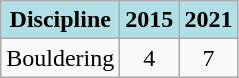<table class="wikitable" style="text-align: center">
<tr>
<th style="background: #b0e0e6">Discipline</th>
<th style="background: #b0e0e6">2015</th>
<th style="background: #b0e0e6">2021</th>
</tr>
<tr>
<td align="left">Bouldering</td>
<td>4</td>
<td>7</td>
</tr>
</table>
